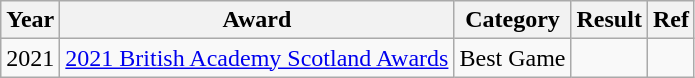<table class="wikitable">
<tr>
<th>Year</th>
<th>Award</th>
<th>Category</th>
<th>Result</th>
<th>Ref</th>
</tr>
<tr>
<td rowspan="1">2021</td>
<td><a href='#'>2021 British Academy Scotland Awards</a></td>
<td>Best Game</td>
<td></td>
<td></td>
</tr>
</table>
